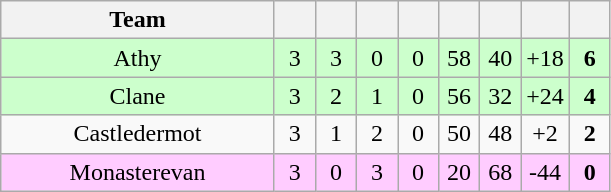<table class="wikitable" style="text-align:center">
<tr>
<th style="width:175px;">Team</th>
<th width="20"></th>
<th width="20"></th>
<th width="20"></th>
<th width="20"></th>
<th width="20"></th>
<th width="20"></th>
<th width="20"></th>
<th width="20"></th>
</tr>
<tr style="background:#cfc;">
<td>Athy</td>
<td>3</td>
<td>3</td>
<td>0</td>
<td>0</td>
<td>58</td>
<td>40</td>
<td>+18</td>
<td><strong>6</strong></td>
</tr>
<tr style="background:#cfc;">
<td>Clane</td>
<td>3</td>
<td>2</td>
<td>1</td>
<td>0</td>
<td>56</td>
<td>32</td>
<td>+24</td>
<td><strong>4</strong></td>
</tr>
<tr>
<td>Castledermot</td>
<td>3</td>
<td>1</td>
<td>2</td>
<td>0</td>
<td>50</td>
<td>48</td>
<td>+2</td>
<td><strong>2</strong></td>
</tr>
<tr style="background:#fcf;">
<td>Monasterevan</td>
<td>3</td>
<td>0</td>
<td>3</td>
<td>0</td>
<td>20</td>
<td>68</td>
<td>-44</td>
<td><strong>0</strong></td>
</tr>
</table>
